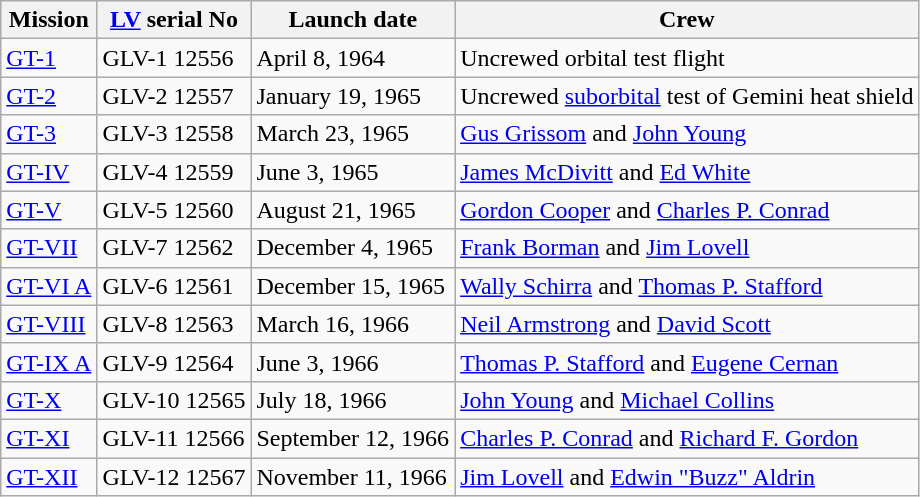<table class="wikitable">
<tr>
<th>Mission</th>
<th><a href='#'>LV</a> serial No</th>
<th>Launch date</th>
<th>Crew</th>
</tr>
<tr>
<td><a href='#'>GT-1</a></td>
<td>GLV-1 12556</td>
<td>April 8, 1964</td>
<td>Uncrewed orbital test flight</td>
</tr>
<tr>
<td><a href='#'>GT-2</a></td>
<td>GLV-2 12557</td>
<td>January 19, 1965</td>
<td>Uncrewed <a href='#'>suborbital</a> test of Gemini heat shield</td>
</tr>
<tr>
<td><a href='#'>GT-3</a></td>
<td>GLV-3 12558</td>
<td>March 23, 1965</td>
<td><a href='#'>Gus Grissom</a> and <a href='#'>John Young</a></td>
</tr>
<tr>
<td><a href='#'>GT-IV</a></td>
<td>GLV-4 12559</td>
<td>June 3, 1965</td>
<td><a href='#'>James McDivitt</a> and <a href='#'>Ed White</a></td>
</tr>
<tr>
<td><a href='#'>GT-V</a></td>
<td>GLV-5 12560</td>
<td>August 21, 1965</td>
<td><a href='#'>Gordon Cooper</a> and <a href='#'>Charles P. Conrad</a></td>
</tr>
<tr>
<td><a href='#'>GT-VII</a></td>
<td>GLV-7 12562</td>
<td>December 4, 1965</td>
<td><a href='#'>Frank Borman</a> and <a href='#'>Jim Lovell</a></td>
</tr>
<tr>
<td><a href='#'>GT-VI A</a></td>
<td>GLV-6 12561</td>
<td>December 15, 1965</td>
<td><a href='#'>Wally Schirra</a> and <a href='#'>Thomas P. Stafford</a></td>
</tr>
<tr>
<td><a href='#'>GT-VIII</a></td>
<td>GLV-8 12563</td>
<td>March 16, 1966</td>
<td><a href='#'>Neil Armstrong</a> and <a href='#'>David Scott</a></td>
</tr>
<tr>
<td><a href='#'>GT-IX A</a></td>
<td>GLV-9 12564</td>
<td>June 3, 1966</td>
<td><a href='#'>Thomas P. Stafford</a> and <a href='#'>Eugene Cernan</a></td>
</tr>
<tr>
<td><a href='#'>GT-X</a></td>
<td>GLV-10 12565</td>
<td>July 18, 1966</td>
<td><a href='#'>John Young</a> and <a href='#'>Michael Collins</a></td>
</tr>
<tr>
<td><a href='#'>GT-XI</a></td>
<td>GLV-11 12566</td>
<td>September 12, 1966</td>
<td><a href='#'>Charles P. Conrad</a> and <a href='#'>Richard F. Gordon</a></td>
</tr>
<tr>
<td><a href='#'>GT-XII</a></td>
<td>GLV-12 12567</td>
<td>November 11, 1966</td>
<td><a href='#'>Jim Lovell</a> and <a href='#'>Edwin "Buzz" Aldrin</a></td>
</tr>
</table>
